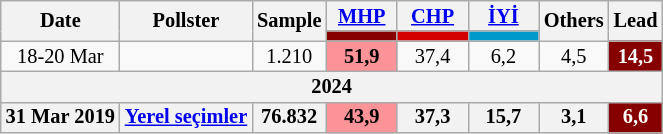<table class="wikitable mw-collapsible" style="text-align:center; font-size:85%; line-height:14px;">
<tr>
<th rowspan="2">Date</th>
<th rowspan="2">Pollster</th>
<th rowspan="2">Sample</th>
<th style="width:3em;"><a href='#'>MHP</a></th>
<th style="width:3em;"><a href='#'>CHP</a></th>
<th style="width:3em;"><a href='#'>İYİ</a></th>
<th rowspan="2">Others</th>
<th rowspan="2">Lead</th>
</tr>
<tr>
<th style="background:#870000;"></th>
<th style="background:#d40000;"></th>
<th style="background:#0099cc;"></th>
</tr>
<tr>
<td>18-20 Mar</td>
<td></td>
<td>1.210</td>
<td style="background:#fc9399"><strong>51,9</strong></td>
<td>37,4</td>
<td>6,2</td>
<td>4,5</td>
<th style="background:#870000; color:white;">14,5</th>
</tr>
<tr>
<th colspan="8">2024</th>
</tr>
<tr>
<th>31 Mar 2019</th>
<th><a href='#'>Yerel seçimler</a></th>
<th>76.832</th>
<th style="background:#fc9399">43,9</th>
<th>37,3</th>
<th>15,7</th>
<th>3,1</th>
<th style="background:#870000; color:white;">6,6</th>
</tr>
</table>
